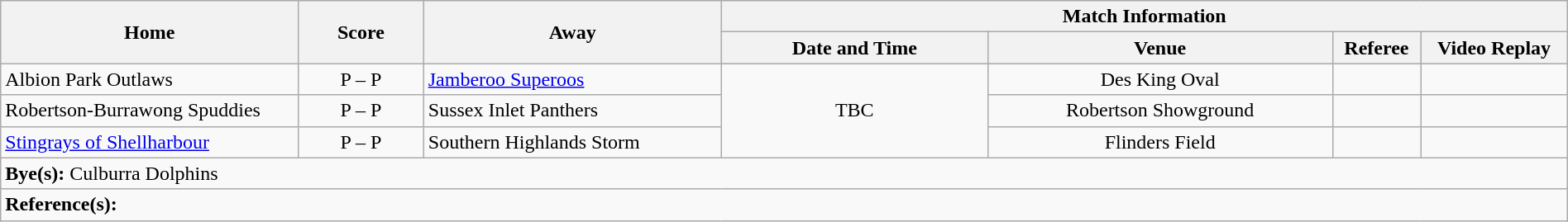<table class="wikitable" width="100% text-align:center;">
<tr>
<th rowspan="2" width="19%">Home</th>
<th rowspan="2" width="8%">Score</th>
<th rowspan="2" width="19%">Away</th>
<th colspan="4">Match Information</th>
</tr>
<tr bgcolor="#CCCCCC">
<th width="17%">Date and Time</th>
<th width="22%">Venue</th>
<th>Referee</th>
<th>Video Replay</th>
</tr>
<tr>
<td> Albion Park Outlaws</td>
<td style="text-align:center;">P – P</td>
<td> <a href='#'>Jamberoo Superoos</a></td>
<td rowspan="3" style="text-align:center;">TBC</td>
<td style="text-align:center;">Des King Oval</td>
<td style="text-align:center;"></td>
<td style="text-align:center;"></td>
</tr>
<tr>
<td> Robertson-Burrawong Spuddies</td>
<td style="text-align:center;">P – P</td>
<td> Sussex Inlet Panthers</td>
<td style="text-align:center;">Robertson Showground</td>
<td style="text-align:center;"></td>
<td style="text-align:center;"></td>
</tr>
<tr>
<td> <a href='#'>Stingrays of Shellharbour</a></td>
<td style="text-align:center;">P – P</td>
<td> Southern Highlands Storm</td>
<td style="text-align:center;">Flinders Field</td>
<td style="text-align:center;"></td>
<td style="text-align:center;"></td>
</tr>
<tr>
<td colspan="7"><strong>Bye(s):</strong>  Culburra Dolphins</td>
</tr>
<tr>
<td colspan="7"><strong>Reference(s):</strong></td>
</tr>
</table>
